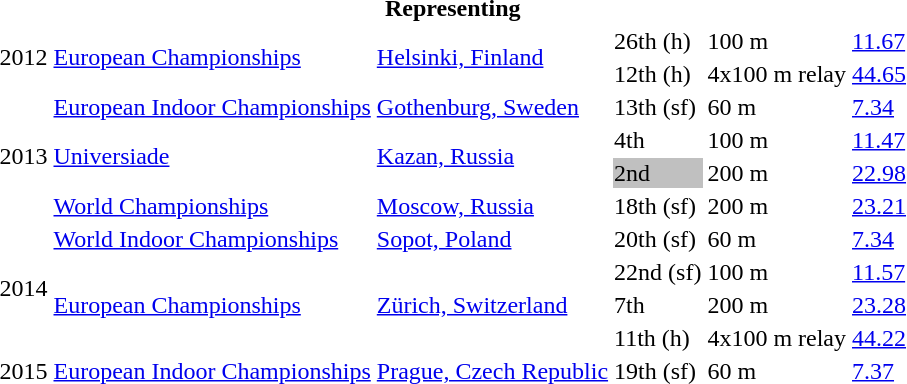<table>
<tr>
<th colspan="6">Representing </th>
</tr>
<tr>
<td rowspan=2>2012</td>
<td rowspan=2><a href='#'>European Championships</a></td>
<td rowspan=2><a href='#'>Helsinki, Finland</a></td>
<td>26th (h)</td>
<td>100 m</td>
<td><a href='#'>11.67</a></td>
</tr>
<tr>
<td>12th (h)</td>
<td>4x100 m relay</td>
<td><a href='#'>44.65</a></td>
</tr>
<tr>
<td rowspan=4>2013</td>
<td><a href='#'>European Indoor Championships</a></td>
<td><a href='#'>Gothenburg, Sweden</a></td>
<td>13th (sf)</td>
<td>60 m</td>
<td><a href='#'>7.34</a></td>
</tr>
<tr>
<td rowspan=2><a href='#'>Universiade</a></td>
<td rowspan=2><a href='#'>Kazan, Russia</a></td>
<td>4th</td>
<td>100 m</td>
<td><a href='#'>11.47</a></td>
</tr>
<tr>
<td bgcolor=silver>2nd</td>
<td>200 m</td>
<td><a href='#'>22.98</a></td>
</tr>
<tr>
<td><a href='#'>World Championships</a></td>
<td><a href='#'>Moscow, Russia</a></td>
<td>18th (sf)</td>
<td>200 m</td>
<td><a href='#'>23.21</a></td>
</tr>
<tr>
<td rowspan=4>2014</td>
<td><a href='#'>World Indoor Championships</a></td>
<td><a href='#'>Sopot, Poland</a></td>
<td>20th (sf)</td>
<td>60 m</td>
<td><a href='#'>7.34</a></td>
</tr>
<tr>
<td rowspan=3><a href='#'>European Championships</a></td>
<td rowspan=3><a href='#'>Zürich, Switzerland</a></td>
<td>22nd (sf)</td>
<td>100 m</td>
<td><a href='#'>11.57</a></td>
</tr>
<tr>
<td>7th</td>
<td>200 m</td>
<td><a href='#'>23.28</a></td>
</tr>
<tr>
<td>11th (h)</td>
<td>4x100 m relay</td>
<td><a href='#'>44.22</a></td>
</tr>
<tr>
<td>2015</td>
<td><a href='#'>European Indoor Championships</a></td>
<td><a href='#'>Prague, Czech Republic</a></td>
<td>19th (sf)</td>
<td>60 m</td>
<td><a href='#'>7.37</a></td>
</tr>
</table>
